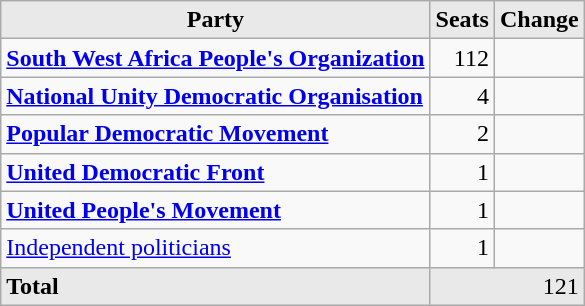<table class="wikitable">
<tr>
<th style="background-color:#E9E9E9">Party</th>
<th style="background-color:#E9E9E9">Seats</th>
<th style="background-color:#E9E9E9">Change</th>
</tr>
<tr>
<td><strong><a href='#'>South West Africa People's Organization</a></strong></td>
<td align="right">112</td>
<td></td>
</tr>
<tr>
<td><strong><a href='#'>National Unity Democratic Organisation</a></strong></td>
<td align="right">4</td>
<td></td>
</tr>
<tr>
<td><strong><a href='#'>Popular Democratic Movement</a></strong></td>
<td align="right">2</td>
<td></td>
</tr>
<tr>
<td><strong><a href='#'>United Democratic Front</a></strong></td>
<td align="right">1</td>
<td></td>
</tr>
<tr>
<td><strong><a href='#'>United People's Movement</a></strong></td>
<td align="right">1</td>
<td></td>
</tr>
<tr>
<td><a href='#'>Independent politicians</a></td>
<td align="right">1</td>
<td></td>
</tr>
<tr>
<td style="background-color:#E9E9E9"><strong>Total</strong></td>
<td align="right" style="background-color:#E9E9E9" colspan="2">121</td>
</tr>
</table>
